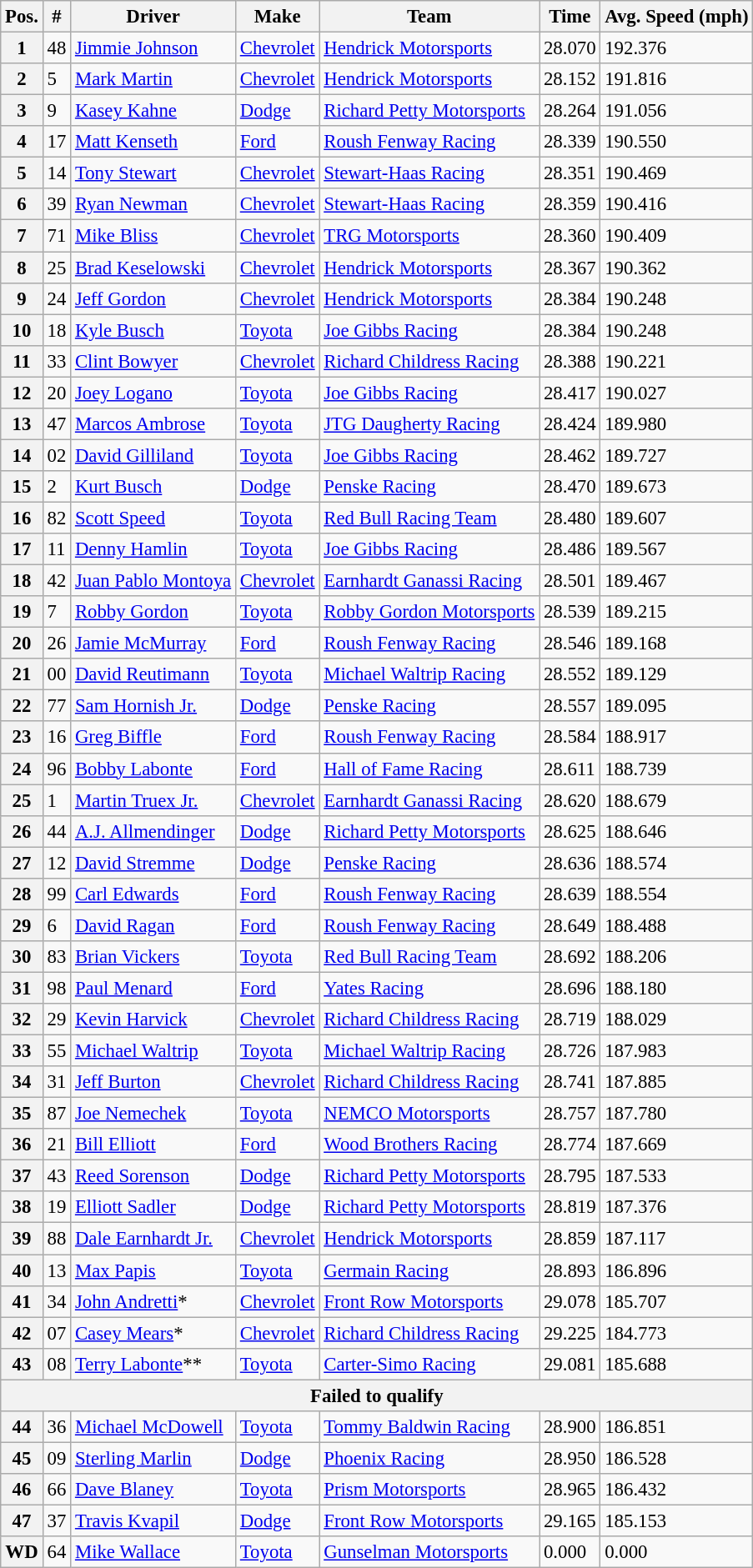<table class="wikitable sortable" style="font-size:95%">
<tr>
<th>Pos.</th>
<th>#</th>
<th>Driver</th>
<th>Make</th>
<th>Team</th>
<th>Time</th>
<th>Avg. Speed (mph)</th>
</tr>
<tr>
<th>1</th>
<td>48</td>
<td><a href='#'>Jimmie Johnson</a></td>
<td><a href='#'>Chevrolet</a></td>
<td><a href='#'>Hendrick Motorsports</a></td>
<td>28.070</td>
<td>192.376</td>
</tr>
<tr>
<th>2</th>
<td>5</td>
<td><a href='#'>Mark Martin</a></td>
<td><a href='#'>Chevrolet</a></td>
<td><a href='#'>Hendrick Motorsports</a></td>
<td>28.152</td>
<td>191.816</td>
</tr>
<tr>
<th>3</th>
<td>9</td>
<td><a href='#'>Kasey Kahne</a></td>
<td><a href='#'>Dodge</a></td>
<td><a href='#'>Richard Petty Motorsports</a></td>
<td>28.264</td>
<td>191.056</td>
</tr>
<tr>
<th>4</th>
<td>17</td>
<td><a href='#'>Matt Kenseth</a></td>
<td><a href='#'>Ford</a></td>
<td><a href='#'>Roush Fenway Racing</a></td>
<td>28.339</td>
<td>190.550</td>
</tr>
<tr>
<th>5</th>
<td>14</td>
<td><a href='#'>Tony Stewart</a></td>
<td><a href='#'>Chevrolet</a></td>
<td><a href='#'>Stewart-Haas Racing</a></td>
<td>28.351</td>
<td>190.469</td>
</tr>
<tr>
<th>6</th>
<td>39</td>
<td><a href='#'>Ryan Newman</a></td>
<td><a href='#'>Chevrolet</a></td>
<td><a href='#'>Stewart-Haas Racing</a></td>
<td>28.359</td>
<td>190.416</td>
</tr>
<tr>
<th>7</th>
<td>71</td>
<td><a href='#'>Mike Bliss</a></td>
<td><a href='#'>Chevrolet</a></td>
<td><a href='#'>TRG Motorsports</a></td>
<td>28.360</td>
<td>190.409</td>
</tr>
<tr>
<th>8</th>
<td>25</td>
<td><a href='#'>Brad Keselowski</a></td>
<td><a href='#'>Chevrolet</a></td>
<td><a href='#'>Hendrick Motorsports</a></td>
<td>28.367</td>
<td>190.362</td>
</tr>
<tr>
<th>9</th>
<td>24</td>
<td><a href='#'>Jeff Gordon</a></td>
<td><a href='#'>Chevrolet</a></td>
<td><a href='#'>Hendrick Motorsports</a></td>
<td>28.384</td>
<td>190.248</td>
</tr>
<tr>
<th>10</th>
<td>18</td>
<td><a href='#'>Kyle Busch</a></td>
<td><a href='#'>Toyota</a></td>
<td><a href='#'>Joe Gibbs Racing</a></td>
<td>28.384</td>
<td>190.248</td>
</tr>
<tr>
<th>11</th>
<td>33</td>
<td><a href='#'>Clint Bowyer</a></td>
<td><a href='#'>Chevrolet</a></td>
<td><a href='#'>Richard Childress Racing</a></td>
<td>28.388</td>
<td>190.221</td>
</tr>
<tr>
<th>12</th>
<td>20</td>
<td><a href='#'>Joey Logano</a></td>
<td><a href='#'>Toyota</a></td>
<td><a href='#'>Joe Gibbs Racing</a></td>
<td>28.417</td>
<td>190.027</td>
</tr>
<tr>
<th>13</th>
<td>47</td>
<td><a href='#'>Marcos Ambrose</a></td>
<td><a href='#'>Toyota</a></td>
<td><a href='#'>JTG Daugherty Racing</a></td>
<td>28.424</td>
<td>189.980</td>
</tr>
<tr>
<th>14</th>
<td>02</td>
<td><a href='#'>David Gilliland</a></td>
<td><a href='#'>Toyota</a></td>
<td><a href='#'>Joe Gibbs Racing</a></td>
<td>28.462</td>
<td>189.727</td>
</tr>
<tr>
<th>15</th>
<td>2</td>
<td><a href='#'>Kurt Busch</a></td>
<td><a href='#'>Dodge</a></td>
<td><a href='#'>Penske Racing</a></td>
<td>28.470</td>
<td>189.673</td>
</tr>
<tr>
<th>16</th>
<td>82</td>
<td><a href='#'>Scott Speed</a></td>
<td><a href='#'>Toyota</a></td>
<td><a href='#'>Red Bull Racing Team</a></td>
<td>28.480</td>
<td>189.607</td>
</tr>
<tr>
<th>17</th>
<td>11</td>
<td><a href='#'>Denny Hamlin</a></td>
<td><a href='#'>Toyota</a></td>
<td><a href='#'>Joe Gibbs Racing</a></td>
<td>28.486</td>
<td>189.567</td>
</tr>
<tr>
<th>18</th>
<td>42</td>
<td><a href='#'>Juan Pablo Montoya</a></td>
<td><a href='#'>Chevrolet</a></td>
<td><a href='#'>Earnhardt Ganassi Racing</a></td>
<td>28.501</td>
<td>189.467</td>
</tr>
<tr>
<th>19</th>
<td>7</td>
<td><a href='#'>Robby Gordon</a></td>
<td><a href='#'>Toyota</a></td>
<td><a href='#'>Robby Gordon Motorsports</a></td>
<td>28.539</td>
<td>189.215</td>
</tr>
<tr>
<th>20</th>
<td>26</td>
<td><a href='#'>Jamie McMurray</a></td>
<td><a href='#'>Ford</a></td>
<td><a href='#'>Roush Fenway Racing</a></td>
<td>28.546</td>
<td>189.168</td>
</tr>
<tr>
<th>21</th>
<td>00</td>
<td><a href='#'>David Reutimann</a></td>
<td><a href='#'>Toyota</a></td>
<td><a href='#'>Michael Waltrip Racing</a></td>
<td>28.552</td>
<td>189.129</td>
</tr>
<tr>
<th>22</th>
<td>77</td>
<td><a href='#'>Sam Hornish Jr.</a></td>
<td><a href='#'>Dodge</a></td>
<td><a href='#'>Penske Racing</a></td>
<td>28.557</td>
<td>189.095</td>
</tr>
<tr>
<th>23</th>
<td>16</td>
<td><a href='#'>Greg Biffle</a></td>
<td><a href='#'>Ford</a></td>
<td><a href='#'>Roush Fenway Racing</a></td>
<td>28.584</td>
<td>188.917</td>
</tr>
<tr>
<th>24</th>
<td>96</td>
<td><a href='#'>Bobby Labonte</a></td>
<td><a href='#'>Ford</a></td>
<td><a href='#'>Hall of Fame Racing</a></td>
<td>28.611</td>
<td>188.739</td>
</tr>
<tr>
<th>25</th>
<td>1</td>
<td><a href='#'>Martin Truex Jr.</a></td>
<td><a href='#'>Chevrolet</a></td>
<td><a href='#'>Earnhardt Ganassi Racing</a></td>
<td>28.620</td>
<td>188.679</td>
</tr>
<tr>
<th>26</th>
<td>44</td>
<td><a href='#'>A.J. Allmendinger</a></td>
<td><a href='#'>Dodge</a></td>
<td><a href='#'>Richard Petty Motorsports</a></td>
<td>28.625</td>
<td>188.646</td>
</tr>
<tr>
<th>27</th>
<td>12</td>
<td><a href='#'>David Stremme</a></td>
<td><a href='#'>Dodge</a></td>
<td><a href='#'>Penske Racing</a></td>
<td>28.636</td>
<td>188.574</td>
</tr>
<tr>
<th>28</th>
<td>99</td>
<td><a href='#'>Carl Edwards</a></td>
<td><a href='#'>Ford</a></td>
<td><a href='#'>Roush Fenway Racing</a></td>
<td>28.639</td>
<td>188.554</td>
</tr>
<tr>
<th>29</th>
<td>6</td>
<td><a href='#'>David Ragan</a></td>
<td><a href='#'>Ford</a></td>
<td><a href='#'>Roush Fenway Racing</a></td>
<td>28.649</td>
<td>188.488</td>
</tr>
<tr>
<th>30</th>
<td>83</td>
<td><a href='#'>Brian Vickers</a></td>
<td><a href='#'>Toyota</a></td>
<td><a href='#'>Red Bull Racing Team</a></td>
<td>28.692</td>
<td>188.206</td>
</tr>
<tr>
<th>31</th>
<td>98</td>
<td><a href='#'>Paul Menard</a></td>
<td><a href='#'>Ford</a></td>
<td><a href='#'>Yates Racing</a></td>
<td>28.696</td>
<td>188.180</td>
</tr>
<tr>
<th>32</th>
<td>29</td>
<td><a href='#'>Kevin Harvick</a></td>
<td><a href='#'>Chevrolet</a></td>
<td><a href='#'>Richard Childress Racing</a></td>
<td>28.719</td>
<td>188.029</td>
</tr>
<tr>
<th>33</th>
<td>55</td>
<td><a href='#'>Michael Waltrip</a></td>
<td><a href='#'>Toyota</a></td>
<td><a href='#'>Michael Waltrip Racing</a></td>
<td>28.726</td>
<td>187.983</td>
</tr>
<tr>
<th>34</th>
<td>31</td>
<td><a href='#'>Jeff Burton</a></td>
<td><a href='#'>Chevrolet</a></td>
<td><a href='#'>Richard Childress Racing</a></td>
<td>28.741</td>
<td>187.885</td>
</tr>
<tr>
<th>35</th>
<td>87</td>
<td><a href='#'>Joe Nemechek</a></td>
<td><a href='#'>Toyota</a></td>
<td><a href='#'>NEMCO Motorsports</a></td>
<td>28.757</td>
<td>187.780</td>
</tr>
<tr>
<th>36</th>
<td>21</td>
<td><a href='#'>Bill Elliott</a></td>
<td><a href='#'>Ford</a></td>
<td><a href='#'>Wood Brothers Racing</a></td>
<td>28.774</td>
<td>187.669</td>
</tr>
<tr>
<th>37</th>
<td>43</td>
<td><a href='#'>Reed Sorenson</a></td>
<td><a href='#'>Dodge</a></td>
<td><a href='#'>Richard Petty Motorsports</a></td>
<td>28.795</td>
<td>187.533</td>
</tr>
<tr>
<th>38</th>
<td>19</td>
<td><a href='#'>Elliott Sadler</a></td>
<td><a href='#'>Dodge</a></td>
<td><a href='#'>Richard Petty Motorsports</a></td>
<td>28.819</td>
<td>187.376</td>
</tr>
<tr>
<th>39</th>
<td>88</td>
<td><a href='#'>Dale Earnhardt Jr.</a></td>
<td><a href='#'>Chevrolet</a></td>
<td><a href='#'>Hendrick Motorsports</a></td>
<td>28.859</td>
<td>187.117</td>
</tr>
<tr>
<th>40</th>
<td>13</td>
<td><a href='#'>Max Papis</a></td>
<td><a href='#'>Toyota</a></td>
<td><a href='#'>Germain Racing</a></td>
<td>28.893</td>
<td>186.896</td>
</tr>
<tr>
<th>41</th>
<td>34</td>
<td><a href='#'>John Andretti</a>*</td>
<td><a href='#'>Chevrolet</a></td>
<td><a href='#'>Front Row Motorsports</a></td>
<td>29.078</td>
<td>185.707</td>
</tr>
<tr>
<th>42</th>
<td>07</td>
<td><a href='#'>Casey Mears</a>*</td>
<td><a href='#'>Chevrolet</a></td>
<td><a href='#'>Richard Childress Racing</a></td>
<td>29.225</td>
<td>184.773</td>
</tr>
<tr>
<th>43</th>
<td>08</td>
<td><a href='#'>Terry Labonte</a>**</td>
<td><a href='#'>Toyota</a></td>
<td><a href='#'>Carter-Simo Racing</a></td>
<td>29.081</td>
<td>185.688</td>
</tr>
<tr>
<th colspan="7">Failed to qualify</th>
</tr>
<tr>
<th>44</th>
<td>36</td>
<td><a href='#'>Michael McDowell</a></td>
<td><a href='#'>Toyota</a></td>
<td><a href='#'>Tommy Baldwin Racing</a></td>
<td>28.900</td>
<td>186.851</td>
</tr>
<tr>
<th>45</th>
<td>09</td>
<td><a href='#'>Sterling Marlin</a></td>
<td><a href='#'>Dodge</a></td>
<td><a href='#'>Phoenix Racing</a></td>
<td>28.950</td>
<td>186.528</td>
</tr>
<tr>
<th>46</th>
<td>66</td>
<td><a href='#'>Dave Blaney</a></td>
<td><a href='#'>Toyota</a></td>
<td><a href='#'>Prism Motorsports</a></td>
<td>28.965</td>
<td>186.432</td>
</tr>
<tr>
<th>47</th>
<td>37</td>
<td><a href='#'>Travis Kvapil</a></td>
<td><a href='#'>Dodge</a></td>
<td><a href='#'>Front Row Motorsports</a></td>
<td>29.165</td>
<td>185.153</td>
</tr>
<tr>
<th>WD</th>
<td>64</td>
<td><a href='#'>Mike Wallace</a></td>
<td><a href='#'>Toyota</a></td>
<td><a href='#'>Gunselman Motorsports</a></td>
<td>0.000</td>
<td>0.000</td>
</tr>
</table>
